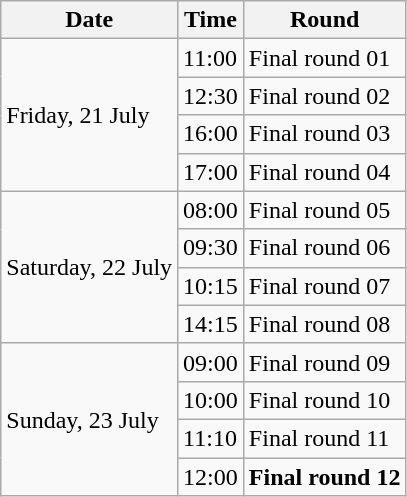<table class="wikitable">
<tr>
<th>Date</th>
<th>Time</th>
<th>Round</th>
</tr>
<tr>
<td rowspan=4>Friday, 21 July</td>
<td>11:00</td>
<td>Final round 01</td>
</tr>
<tr>
<td>12:30</td>
<td>Final round 02</td>
</tr>
<tr>
<td>16:00</td>
<td>Final round 03</td>
</tr>
<tr>
<td>17:00</td>
<td>Final round 04</td>
</tr>
<tr>
<td rowspan=4>Saturday, 22 July</td>
<td>08:00</td>
<td>Final round 05</td>
</tr>
<tr>
<td>09:30</td>
<td>Final round 06</td>
</tr>
<tr>
<td>10:15</td>
<td>Final round 07</td>
</tr>
<tr>
<td>14:15</td>
<td>Final round 08</td>
</tr>
<tr>
<td rowspan=4>Sunday, 23 July</td>
<td>09:00</td>
<td>Final round 09</td>
</tr>
<tr>
<td>10:00</td>
<td>Final round 10</td>
</tr>
<tr>
<td>11:10</td>
<td>Final round 11</td>
</tr>
<tr>
<td>12:00</td>
<td><strong>Final round 12</strong></td>
</tr>
</table>
